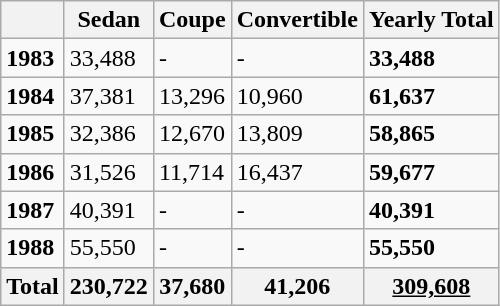<table class="wikitable">
<tr>
<th></th>
<th>Sedan</th>
<th>Coupe</th>
<th>Convertible</th>
<th>Yearly Total</th>
</tr>
<tr>
<td><strong>1983</strong></td>
<td>33,488</td>
<td>-</td>
<td>-</td>
<td><strong>33,488</strong></td>
</tr>
<tr>
<td><strong>1984</strong></td>
<td>37,381</td>
<td>13,296</td>
<td>10,960</td>
<td><strong>61,637</strong></td>
</tr>
<tr>
<td><strong>1985</strong></td>
<td>32,386</td>
<td>12,670</td>
<td>13,809</td>
<td><strong>58,865</strong></td>
</tr>
<tr>
<td><strong>1986</strong></td>
<td>31,526</td>
<td>11,714</td>
<td>16,437</td>
<td><strong>59,677</strong></td>
</tr>
<tr>
<td><strong>1987</strong></td>
<td>40,391</td>
<td>-</td>
<td>-</td>
<td><strong>40,391</strong></td>
</tr>
<tr>
<td><strong>1988</strong></td>
<td>55,550</td>
<td>-</td>
<td>-</td>
<td><strong>55,550</strong></td>
</tr>
<tr>
<th>Total</th>
<th>230,722</th>
<th>37,680</th>
<th>41,206</th>
<th><u>309,608</u></th>
</tr>
</table>
